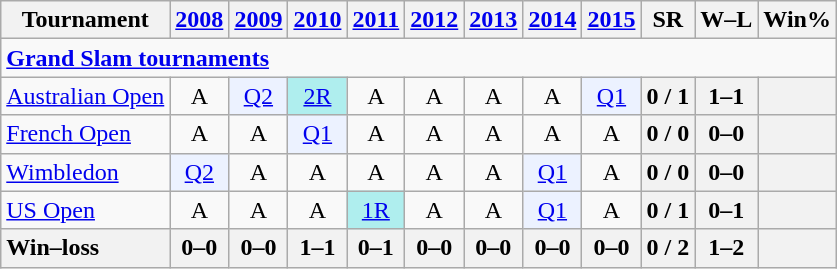<table class=wikitable style=text-align:center>
<tr>
<th>Tournament</th>
<th><a href='#'>2008</a></th>
<th><a href='#'>2009</a></th>
<th><a href='#'>2010</a></th>
<th><a href='#'>2011</a></th>
<th><a href='#'>2012</a></th>
<th><a href='#'>2013</a></th>
<th><a href='#'>2014</a></th>
<th><a href='#'>2015</a></th>
<th>SR</th>
<th>W–L</th>
<th>Win%</th>
</tr>
<tr>
<td colspan=25 style=text-align:left><a href='#'><strong>Grand Slam tournaments</strong></a></td>
</tr>
<tr>
<td align=left><a href='#'>Australian Open</a></td>
<td>A</td>
<td bgcolor=ecf2ff><a href='#'>Q2</a></td>
<td bgcolor=afeeee><a href='#'>2R</a></td>
<td>A</td>
<td>A</td>
<td>A</td>
<td>A</td>
<td bgcolor=ecf2ff><a href='#'>Q1</a></td>
<th>0 / 1</th>
<th>1–1</th>
<th></th>
</tr>
<tr>
<td align=left><a href='#'>French Open</a></td>
<td>A</td>
<td>A</td>
<td bgcolor=ecf2ff><a href='#'>Q1</a></td>
<td>A</td>
<td>A</td>
<td>A</td>
<td>A</td>
<td>A</td>
<th>0 / 0</th>
<th>0–0</th>
<th></th>
</tr>
<tr>
<td align=left><a href='#'>Wimbledon</a></td>
<td bgcolor=ecf2ff><a href='#'>Q2</a></td>
<td>A</td>
<td>A</td>
<td>A</td>
<td>A</td>
<td>A</td>
<td bgcolor=ecf2ff><a href='#'>Q1</a></td>
<td>A</td>
<th>0 / 0</th>
<th>0–0</th>
<th></th>
</tr>
<tr>
<td align=left><a href='#'>US Open</a></td>
<td>A</td>
<td>A</td>
<td>A</td>
<td bgcolor=afeeee><a href='#'>1R</a></td>
<td>A</td>
<td>A</td>
<td bgcolor=ecf2ff><a href='#'>Q1</a></td>
<td>A</td>
<th>0 / 1</th>
<th>0–1</th>
<th></th>
</tr>
<tr>
<th style=text-align:left><strong>Win–loss</strong></th>
<th>0–0</th>
<th>0–0</th>
<th>1–1</th>
<th>0–1</th>
<th>0–0</th>
<th>0–0</th>
<th>0–0</th>
<th>0–0</th>
<th>0 / 2</th>
<th>1–2</th>
<th></th>
</tr>
</table>
